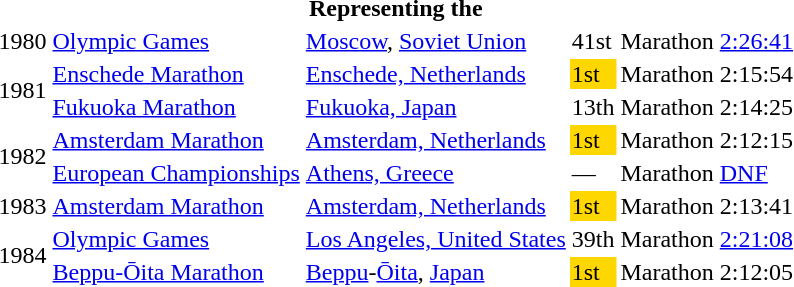<table>
<tr>
<th colspan="6">Representing the </th>
</tr>
<tr>
<td>1980</td>
<td><a href='#'>Olympic Games</a></td>
<td><a href='#'>Moscow</a>, <a href='#'>Soviet Union</a></td>
<td>41st</td>
<td>Marathon</td>
<td><a href='#'>2:26:41</a></td>
</tr>
<tr>
<td rowspan=2>1981</td>
<td><a href='#'>Enschede Marathon</a></td>
<td><a href='#'>Enschede, Netherlands</a></td>
<td bgcolor="gold">1st</td>
<td>Marathon</td>
<td>2:15:54</td>
</tr>
<tr>
<td><a href='#'>Fukuoka Marathon</a></td>
<td><a href='#'>Fukuoka, Japan</a></td>
<td>13th</td>
<td>Marathon</td>
<td>2:14:25</td>
</tr>
<tr>
<td rowspan=2>1982</td>
<td><a href='#'>Amsterdam Marathon</a></td>
<td><a href='#'>Amsterdam, Netherlands</a></td>
<td bgcolor="gold">1st</td>
<td>Marathon</td>
<td>2:12:15</td>
</tr>
<tr>
<td><a href='#'>European Championships</a></td>
<td><a href='#'>Athens, Greece</a></td>
<td>—</td>
<td>Marathon</td>
<td><a href='#'>DNF</a></td>
</tr>
<tr>
<td>1983</td>
<td><a href='#'>Amsterdam Marathon</a></td>
<td><a href='#'>Amsterdam, Netherlands</a></td>
<td bgcolor="gold">1st</td>
<td>Marathon</td>
<td>2:13:41</td>
</tr>
<tr>
<td rowspan=2>1984</td>
<td><a href='#'>Olympic Games</a></td>
<td><a href='#'>Los Angeles, United States</a></td>
<td>39th</td>
<td>Marathon</td>
<td><a href='#'>2:21:08</a></td>
</tr>
<tr>
<td><a href='#'>Beppu-Ōita Marathon</a></td>
<td><a href='#'>Beppu</a>-<a href='#'>Ōita</a>, <a href='#'>Japan</a></td>
<td bgcolor="gold">1st</td>
<td>Marathon</td>
<td>2:12:05</td>
</tr>
</table>
